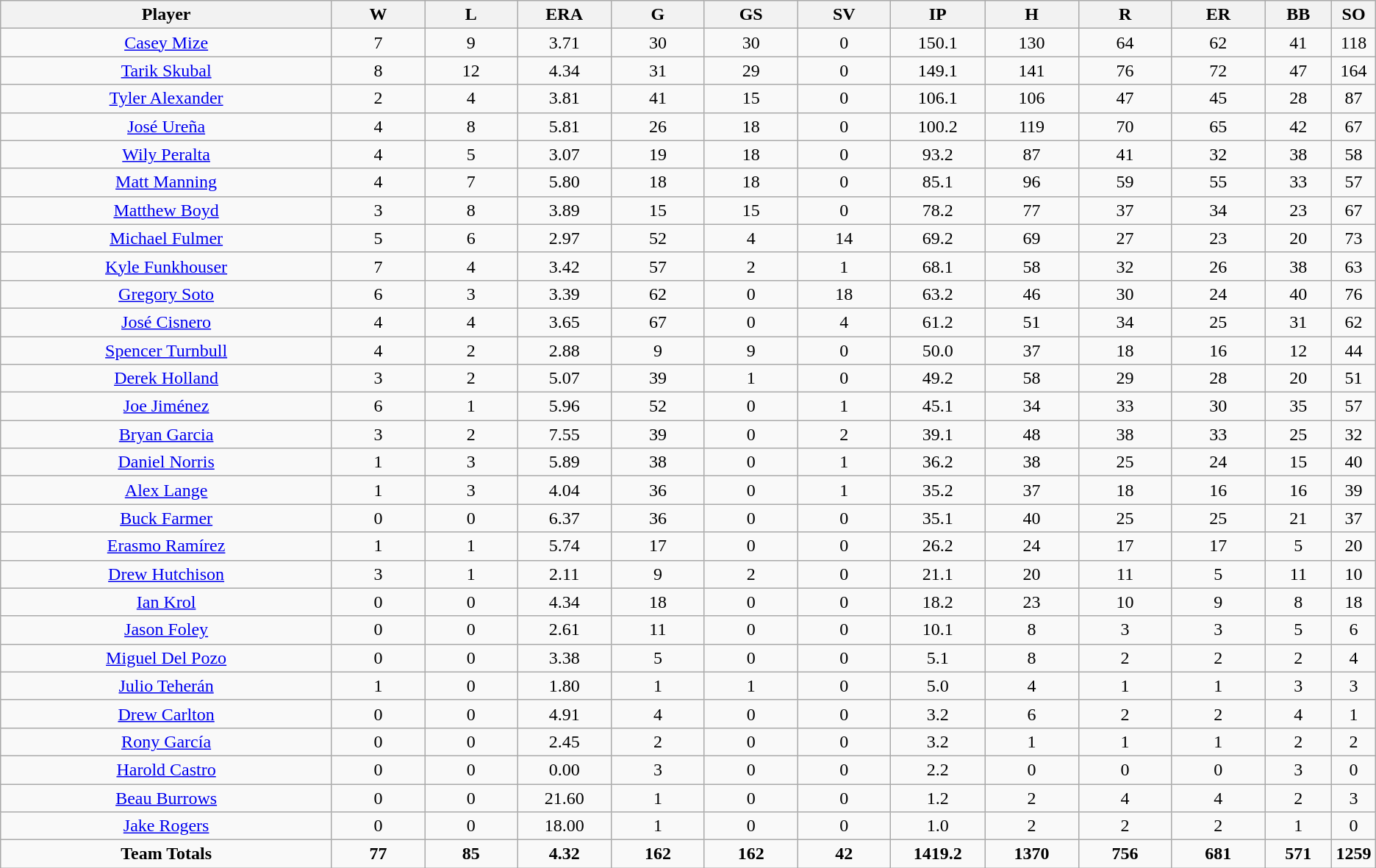<table class=wikitable style="text-align:center">
<tr>
<th bgcolor="#DDDDFF" width="25%">Player</th>
<th bgcolor="#DDDDFF" width="7%">W</th>
<th bgcolor="#DDDDFF" width="7%">L</th>
<th bgcolor="#DDDDFF" width="7%">ERA</th>
<th bgcolor="#DDDDFF" width="7%">G</th>
<th bgcolor="#DDDDFF" width="7%">GS</th>
<th bgcolor="#DDDDFF" width="7%">SV</th>
<th bgcolor="#DDDDFF" width="7%">IP</th>
<th bgcolor="#DDDDFF" width="7%">H</th>
<th bgcolor="#DDDDFF" width="7%">R</th>
<th bgcolor="#DDDDFF" width="7%">ER</th>
<th bgcolor="#DDDDFF" width="7%">BB</th>
<th bgcolor="#DDDDFF" width="7%">SO</th>
</tr>
<tr>
<td><a href='#'>Casey Mize</a></td>
<td>7</td>
<td>9</td>
<td>3.71</td>
<td>30</td>
<td>30</td>
<td>0</td>
<td>150.1</td>
<td>130</td>
<td>64</td>
<td>62</td>
<td>41</td>
<td>118</td>
</tr>
<tr>
<td><a href='#'>Tarik Skubal</a></td>
<td>8</td>
<td>12</td>
<td>4.34</td>
<td>31</td>
<td>29</td>
<td>0</td>
<td>149.1</td>
<td>141</td>
<td>76</td>
<td>72</td>
<td>47</td>
<td>164</td>
</tr>
<tr>
<td><a href='#'>Tyler Alexander</a></td>
<td>2</td>
<td>4</td>
<td>3.81</td>
<td>41</td>
<td>15</td>
<td>0</td>
<td>106.1</td>
<td>106</td>
<td>47</td>
<td>45</td>
<td>28</td>
<td>87</td>
</tr>
<tr>
<td><a href='#'>José Ureña</a></td>
<td>4</td>
<td>8</td>
<td>5.81</td>
<td>26</td>
<td>18</td>
<td>0</td>
<td>100.2</td>
<td>119</td>
<td>70</td>
<td>65</td>
<td>42</td>
<td>67</td>
</tr>
<tr>
<td><a href='#'>Wily Peralta</a></td>
<td>4</td>
<td>5</td>
<td>3.07</td>
<td>19</td>
<td>18</td>
<td>0</td>
<td>93.2</td>
<td>87</td>
<td>41</td>
<td>32</td>
<td>38</td>
<td>58</td>
</tr>
<tr>
<td><a href='#'>Matt Manning</a></td>
<td>4</td>
<td>7</td>
<td>5.80</td>
<td>18</td>
<td>18</td>
<td>0</td>
<td>85.1</td>
<td>96</td>
<td>59</td>
<td>55</td>
<td>33</td>
<td>57</td>
</tr>
<tr>
<td><a href='#'>Matthew Boyd</a></td>
<td>3</td>
<td>8</td>
<td>3.89</td>
<td>15</td>
<td>15</td>
<td>0</td>
<td>78.2</td>
<td>77</td>
<td>37</td>
<td>34</td>
<td>23</td>
<td>67</td>
</tr>
<tr>
<td><a href='#'>Michael Fulmer</a></td>
<td>5</td>
<td>6</td>
<td>2.97</td>
<td>52</td>
<td>4</td>
<td>14</td>
<td>69.2</td>
<td>69</td>
<td>27</td>
<td>23</td>
<td>20</td>
<td>73</td>
</tr>
<tr>
<td><a href='#'>Kyle Funkhouser</a></td>
<td>7</td>
<td>4</td>
<td>3.42</td>
<td>57</td>
<td>2</td>
<td>1</td>
<td>68.1</td>
<td>58</td>
<td>32</td>
<td>26</td>
<td>38</td>
<td>63</td>
</tr>
<tr>
<td><a href='#'>Gregory Soto</a></td>
<td>6</td>
<td>3</td>
<td>3.39</td>
<td>62</td>
<td>0</td>
<td>18</td>
<td>63.2</td>
<td>46</td>
<td>30</td>
<td>24</td>
<td>40</td>
<td>76</td>
</tr>
<tr>
<td><a href='#'>José Cisnero</a></td>
<td>4</td>
<td>4</td>
<td>3.65</td>
<td>67</td>
<td>0</td>
<td>4</td>
<td>61.2</td>
<td>51</td>
<td>34</td>
<td>25</td>
<td>31</td>
<td>62</td>
</tr>
<tr>
<td><a href='#'>Spencer Turnbull</a></td>
<td>4</td>
<td>2</td>
<td>2.88</td>
<td>9</td>
<td>9</td>
<td>0</td>
<td>50.0</td>
<td>37</td>
<td>18</td>
<td>16</td>
<td>12</td>
<td>44</td>
</tr>
<tr>
<td><a href='#'>Derek Holland</a></td>
<td>3</td>
<td>2</td>
<td>5.07</td>
<td>39</td>
<td>1</td>
<td>0</td>
<td>49.2</td>
<td>58</td>
<td>29</td>
<td>28</td>
<td>20</td>
<td>51</td>
</tr>
<tr>
<td><a href='#'>Joe Jiménez</a></td>
<td>6</td>
<td>1</td>
<td>5.96</td>
<td>52</td>
<td>0</td>
<td>1</td>
<td>45.1</td>
<td>34</td>
<td>33</td>
<td>30</td>
<td>35</td>
<td>57</td>
</tr>
<tr>
<td><a href='#'>Bryan Garcia</a></td>
<td>3</td>
<td>2</td>
<td>7.55</td>
<td>39</td>
<td>0</td>
<td>2</td>
<td>39.1</td>
<td>48</td>
<td>38</td>
<td>33</td>
<td>25</td>
<td>32</td>
</tr>
<tr>
<td><a href='#'>Daniel Norris</a></td>
<td>1</td>
<td>3</td>
<td>5.89</td>
<td>38</td>
<td>0</td>
<td>1</td>
<td>36.2</td>
<td>38</td>
<td>25</td>
<td>24</td>
<td>15</td>
<td>40</td>
</tr>
<tr>
<td><a href='#'>Alex Lange</a></td>
<td>1</td>
<td>3</td>
<td>4.04</td>
<td>36</td>
<td>0</td>
<td>1</td>
<td>35.2</td>
<td>37</td>
<td>18</td>
<td>16</td>
<td>16</td>
<td>39</td>
</tr>
<tr>
<td><a href='#'>Buck Farmer</a></td>
<td>0</td>
<td>0</td>
<td>6.37</td>
<td>36</td>
<td>0</td>
<td>0</td>
<td>35.1</td>
<td>40</td>
<td>25</td>
<td>25</td>
<td>21</td>
<td>37</td>
</tr>
<tr>
<td><a href='#'>Erasmo Ramírez</a></td>
<td>1</td>
<td>1</td>
<td>5.74</td>
<td>17</td>
<td>0</td>
<td>0</td>
<td>26.2</td>
<td>24</td>
<td>17</td>
<td>17</td>
<td>5</td>
<td>20</td>
</tr>
<tr>
<td><a href='#'>Drew Hutchison</a></td>
<td>3</td>
<td>1</td>
<td>2.11</td>
<td>9</td>
<td>2</td>
<td>0</td>
<td>21.1</td>
<td>20</td>
<td>11</td>
<td>5</td>
<td>11</td>
<td>10</td>
</tr>
<tr>
<td><a href='#'>Ian Krol</a></td>
<td>0</td>
<td>0</td>
<td>4.34</td>
<td>18</td>
<td>0</td>
<td>0</td>
<td>18.2</td>
<td>23</td>
<td>10</td>
<td>9</td>
<td>8</td>
<td>18</td>
</tr>
<tr>
<td><a href='#'>Jason Foley</a></td>
<td>0</td>
<td>0</td>
<td>2.61</td>
<td>11</td>
<td>0</td>
<td>0</td>
<td>10.1</td>
<td>8</td>
<td>3</td>
<td>3</td>
<td>5</td>
<td>6</td>
</tr>
<tr>
<td><a href='#'>Miguel Del Pozo</a></td>
<td>0</td>
<td>0</td>
<td>3.38</td>
<td>5</td>
<td>0</td>
<td>0</td>
<td>5.1</td>
<td>8</td>
<td>2</td>
<td>2</td>
<td>2</td>
<td>4</td>
</tr>
<tr>
<td><a href='#'>Julio Teherán</a></td>
<td>1</td>
<td>0</td>
<td>1.80</td>
<td>1</td>
<td>1</td>
<td>0</td>
<td>5.0</td>
<td>4</td>
<td>1</td>
<td>1</td>
<td>3</td>
<td>3</td>
</tr>
<tr>
<td><a href='#'>Drew Carlton</a></td>
<td>0</td>
<td>0</td>
<td>4.91</td>
<td>4</td>
<td>0</td>
<td>0</td>
<td>3.2</td>
<td>6</td>
<td>2</td>
<td>2</td>
<td>4</td>
<td>1</td>
</tr>
<tr>
<td><a href='#'>Rony García</a></td>
<td>0</td>
<td>0</td>
<td>2.45</td>
<td>2</td>
<td>0</td>
<td>0</td>
<td>3.2</td>
<td>1</td>
<td>1</td>
<td>1</td>
<td>2</td>
<td>2</td>
</tr>
<tr>
<td><a href='#'>Harold Castro</a></td>
<td>0</td>
<td>0</td>
<td>0.00</td>
<td>3</td>
<td>0</td>
<td>0</td>
<td>2.2</td>
<td>0</td>
<td>0</td>
<td>0</td>
<td>3</td>
<td>0</td>
</tr>
<tr>
<td><a href='#'>Beau Burrows</a></td>
<td>0</td>
<td>0</td>
<td>21.60</td>
<td>1</td>
<td>0</td>
<td>0</td>
<td>1.2</td>
<td>2</td>
<td>4</td>
<td>4</td>
<td>2</td>
<td>3</td>
</tr>
<tr>
<td><a href='#'>Jake Rogers</a></td>
<td>0</td>
<td>0</td>
<td>18.00</td>
<td>1</td>
<td>0</td>
<td>0</td>
<td>1.0</td>
<td>2</td>
<td>2</td>
<td>2</td>
<td>1</td>
<td>0</td>
</tr>
<tr>
<td><strong>Team Totals</strong></td>
<td><strong>77</strong></td>
<td><strong>85</strong></td>
<td><strong>4.32</strong></td>
<td><strong>162</strong></td>
<td><strong>162</strong></td>
<td><strong>42</strong></td>
<td><strong>1419.2</strong></td>
<td><strong>1370</strong></td>
<td><strong>756</strong></td>
<td><strong>681</strong></td>
<td><strong>571</strong></td>
<td><strong>1259</strong></td>
</tr>
</table>
